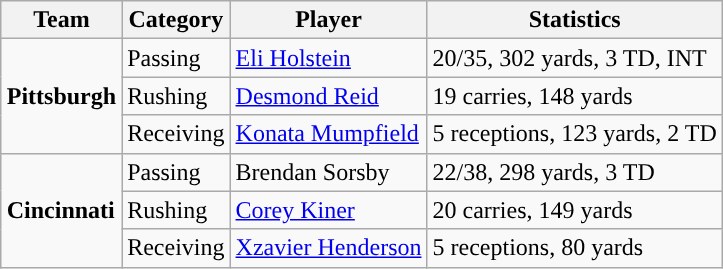<table class="wikitable" style="float: right;">
<tr>
<th>Team</th>
<th>Category</th>
<th>Player</th>
<th>Statistics</th>
</tr>
<tr>
<td rowspan=3><strong>Pittsburgh</strong></td>
<td>Passing</td>
<td><a href='#'>Eli Holstein</a></td>
<td>20/35, 302 yards, 3 TD, INT</td>
</tr>
<tr>
<td>Rushing</td>
<td><a href='#'>Desmond Reid</a></td>
<td>19 carries, 148 yards</td>
</tr>
<tr>
<td>Receiving</td>
<td><a href='#'>Konata Mumpfield</a></td>
<td>5 receptions, 123 yards, 2 TD</td>
</tr>
<tr>
<td rowspan=3><strong>Cincinnati</strong></td>
<td>Passing</td>
<td>Brendan Sorsby</td>
<td>22/38, 298 yards, 3 TD</td>
</tr>
<tr>
<td>Rushing</td>
<td><a href='#'>Corey Kiner</a></td>
<td>20 carries, 149 yards</td>
</tr>
<tr>
<td>Receiving</td>
<td><a href='#'>Xzavier Henderson</a></td>
<td>5 receptions, 80 yards</td>
</tr>
</table>
